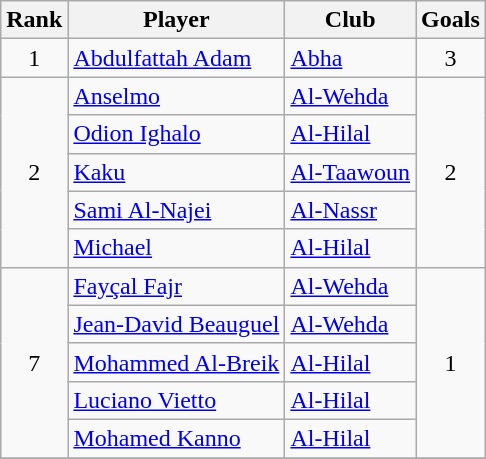<table class="wikitable sortable" style="text-align:center">
<tr>
<th>Rank</th>
<th>Player</th>
<th>Club</th>
<th>Goals</th>
</tr>
<tr>
<td>1</td>
<td align="left"> <a href='#'>Abdulfattah Adam</a></td>
<td align="left"><a href='#'>Abha</a></td>
<td>3</td>
</tr>
<tr>
<td rowspan=5>2</td>
<td align="left"> <a href='#'>Anselmo</a></td>
<td align="left"><a href='#'>Al-Wehda</a></td>
<td rowspan=5>2</td>
</tr>
<tr>
<td align="left"> <a href='#'>Odion Ighalo</a></td>
<td align="left"><a href='#'>Al-Hilal</a></td>
</tr>
<tr>
<td align="left"> <a href='#'>Kaku</a></td>
<td align="left"><a href='#'>Al-Taawoun</a></td>
</tr>
<tr>
<td align="left"> <a href='#'>Sami Al-Najei</a></td>
<td align="left"><a href='#'>Al-Nassr</a></td>
</tr>
<tr>
<td align="left"> <a href='#'>Michael</a></td>
<td align="left"><a href='#'>Al-Hilal</a></td>
</tr>
<tr>
<td rowspan=5>7</td>
<td align="left"> <a href='#'>Fayçal Fajr</a></td>
<td align="left"><a href='#'>Al-Wehda</a></td>
<td rowspan=5>1</td>
</tr>
<tr>
<td align="left"> <a href='#'>Jean-David Beauguel</a></td>
<td align="left"><a href='#'>Al-Wehda</a></td>
</tr>
<tr>
<td align="left"> <a href='#'>Mohammed Al-Breik</a></td>
<td align="left"><a href='#'>Al-Hilal</a></td>
</tr>
<tr>
<td align="left"> <a href='#'>Luciano Vietto</a></td>
<td align="left"><a href='#'>Al-Hilal</a></td>
</tr>
<tr>
<td align="left"> <a href='#'>Mohamed Kanno</a></td>
<td align="left"><a href='#'>Al-Hilal</a></td>
</tr>
<tr>
</tr>
</table>
